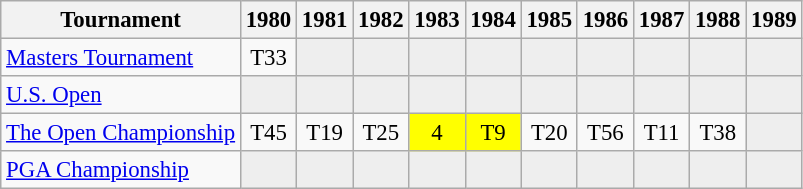<table class="wikitable" style="font-size:95%;text-align:center;">
<tr>
<th>Tournament</th>
<th>1980</th>
<th>1981</th>
<th>1982</th>
<th>1983</th>
<th>1984</th>
<th>1985</th>
<th>1986</th>
<th>1987</th>
<th>1988</th>
<th>1989</th>
</tr>
<tr>
<td align=left><a href='#'>Masters Tournament</a></td>
<td>T33</td>
<td style="background:#eeeeee;"></td>
<td style="background:#eeeeee;"></td>
<td style="background:#eeeeee;"></td>
<td style="background:#eeeeee;"></td>
<td style="background:#eeeeee;"></td>
<td style="background:#eeeeee;"></td>
<td style="background:#eeeeee;"></td>
<td style="background:#eeeeee;"></td>
<td style="background:#eeeeee;"></td>
</tr>
<tr>
<td align=left><a href='#'>U.S. Open</a></td>
<td style="background:#eeeeee;"></td>
<td style="background:#eeeeee;"></td>
<td style="background:#eeeeee;"></td>
<td style="background:#eeeeee;"></td>
<td style="background:#eeeeee;"></td>
<td style="background:#eeeeee;"></td>
<td style="background:#eeeeee;"></td>
<td style="background:#eeeeee;"></td>
<td style="background:#eeeeee;"></td>
<td style="background:#eeeeee;"></td>
</tr>
<tr>
<td align=left><a href='#'>The Open Championship</a></td>
<td>T45</td>
<td>T19</td>
<td>T25</td>
<td style="background:yellow;">4</td>
<td style="background:yellow;">T9</td>
<td>T20</td>
<td>T56</td>
<td>T11</td>
<td>T38</td>
<td style="background:#eeeeee;"></td>
</tr>
<tr>
<td align=left><a href='#'>PGA Championship</a></td>
<td style="background:#eeeeee;"></td>
<td style="background:#eeeeee;"></td>
<td style="background:#eeeeee;"></td>
<td style="background:#eeeeee;"></td>
<td style="background:#eeeeee;"></td>
<td style="background:#eeeeee;"></td>
<td style="background:#eeeeee;"></td>
<td style="background:#eeeeee;"></td>
<td style="background:#eeeeee;"></td>
<td style="background:#eeeeee;"></td>
</tr>
</table>
